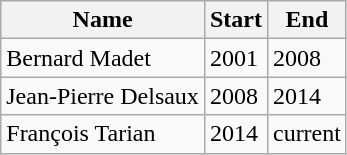<table class="wikitable">
<tr>
<th>Name</th>
<th>Start</th>
<th>End</th>
</tr>
<tr>
<td>Bernard Madet</td>
<td>2001</td>
<td>2008</td>
</tr>
<tr>
<td>Jean-Pierre Delsaux</td>
<td>2008</td>
<td>2014</td>
</tr>
<tr>
<td>François Tarian</td>
<td>2014</td>
<td>current</td>
</tr>
</table>
